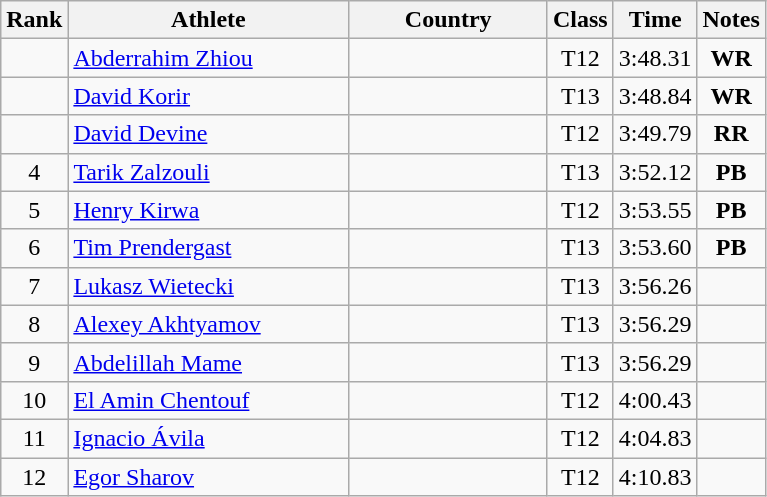<table class="wikitable sortable" style="text-align:center">
<tr>
<th>Rank</th>
<th style="width:180px">Athlete</th>
<th style="width:125px">Country</th>
<th>Class</th>
<th>Time</th>
<th>Notes</th>
</tr>
<tr>
<td></td>
<td style="text-align:left;"><a href='#'>Abderrahim Zhiou</a></td>
<td style="text-align:left;"></td>
<td>T12</td>
<td>3:48.31</td>
<td><strong>WR</strong></td>
</tr>
<tr>
<td></td>
<td style="text-align:left;"><a href='#'>David Korir</a></td>
<td style="text-align:left;"></td>
<td>T13</td>
<td>3:48.84</td>
<td><strong>WR</strong></td>
</tr>
<tr>
<td></td>
<td style="text-align:left;"><a href='#'>David Devine</a></td>
<td style="text-align:left;"></td>
<td>T12</td>
<td>3:49.79</td>
<td><strong>RR</strong></td>
</tr>
<tr>
<td>4</td>
<td style="text-align:left;"><a href='#'>Tarik Zalzouli</a></td>
<td style="text-align:left;"></td>
<td>T13</td>
<td>3:52.12</td>
<td><strong>PB</strong></td>
</tr>
<tr>
<td>5</td>
<td style="text-align:left;"><a href='#'>Henry Kirwa</a></td>
<td style="text-align:left;"></td>
<td>T12</td>
<td>3:53.55</td>
<td><strong>PB</strong></td>
</tr>
<tr>
<td>6</td>
<td style="text-align:left;"><a href='#'>Tim Prendergast</a></td>
<td style="text-align:left;"></td>
<td>T13</td>
<td>3:53.60</td>
<td><strong>PB</strong></td>
</tr>
<tr>
<td>7</td>
<td style="text-align:left;"><a href='#'>Lukasz Wietecki</a></td>
<td style="text-align:left;"></td>
<td>T13</td>
<td>3:56.26</td>
<td></td>
</tr>
<tr>
<td>8</td>
<td style="text-align:left;"><a href='#'>Alexey Akhtyamov</a></td>
<td style="text-align:left;"></td>
<td>T13</td>
<td>3:56.29</td>
<td></td>
</tr>
<tr>
<td>9</td>
<td style="text-align:left;"><a href='#'>Abdelillah Mame</a></td>
<td style="text-align:left;"></td>
<td>T13</td>
<td>3:56.29</td>
<td></td>
</tr>
<tr>
<td>10</td>
<td style="text-align:left;"><a href='#'>El Amin Chentouf</a></td>
<td style="text-align:left;"></td>
<td>T12</td>
<td>4:00.43</td>
<td></td>
</tr>
<tr>
<td>11</td>
<td style="text-align:left;"><a href='#'>Ignacio Ávila</a></td>
<td style="text-align:left;"></td>
<td>T12</td>
<td>4:04.83</td>
<td></td>
</tr>
<tr>
<td>12</td>
<td style="text-align:left;"><a href='#'>Egor Sharov</a></td>
<td style="text-align:left;"></td>
<td>T12</td>
<td>4:10.83</td>
<td></td>
</tr>
</table>
